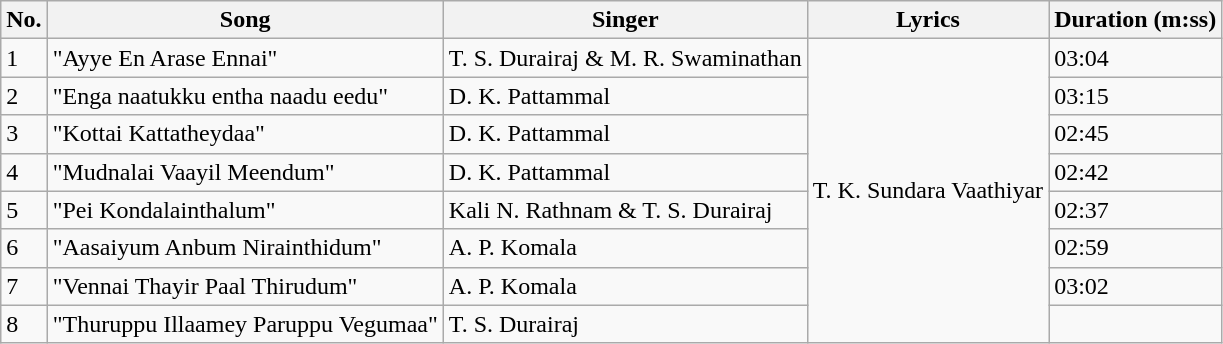<table class="wikitable"ty sle="font-size:95%;">
<tr>
<th>No.</th>
<th>Song</th>
<th>Singer</th>
<th>Lyrics</th>
<th>Duration (m:ss)</th>
</tr>
<tr>
<td>1</td>
<td>"Ayye En Arase Ennai"</td>
<td>T. S. Durairaj & M. R. Swaminathan</td>
<td rowspan=8>T. K. Sundara Vaathiyar</td>
<td>03:04</td>
</tr>
<tr>
<td>2</td>
<td>"Enga naatukku entha naadu eedu"</td>
<td>D. K. Pattammal</td>
<td>03:15</td>
</tr>
<tr>
<td>3</td>
<td>"Kottai Kattatheydaa"</td>
<td>D. K. Pattammal</td>
<td>02:45</td>
</tr>
<tr>
<td>4</td>
<td>"Mudnalai Vaayil Meendum"</td>
<td>D. K. Pattammal</td>
<td>02:42</td>
</tr>
<tr>
<td>5</td>
<td>"Pei Kondalainthalum"</td>
<td>Kali N. Rathnam &  T. S. Durairaj</td>
<td>02:37</td>
</tr>
<tr>
<td>6</td>
<td>"Aasaiyum Anbum Nirainthidum"</td>
<td>A. P. Komala</td>
<td>02:59</td>
</tr>
<tr>
<td>7</td>
<td>"Vennai Thayir Paal Thirudum"</td>
<td>A. P. Komala</td>
<td>03:02</td>
</tr>
<tr>
<td>8</td>
<td>"Thuruppu Illaamey Paruppu Vegumaa"</td>
<td>T. S. Durairaj</td>
<td></td>
</tr>
</table>
